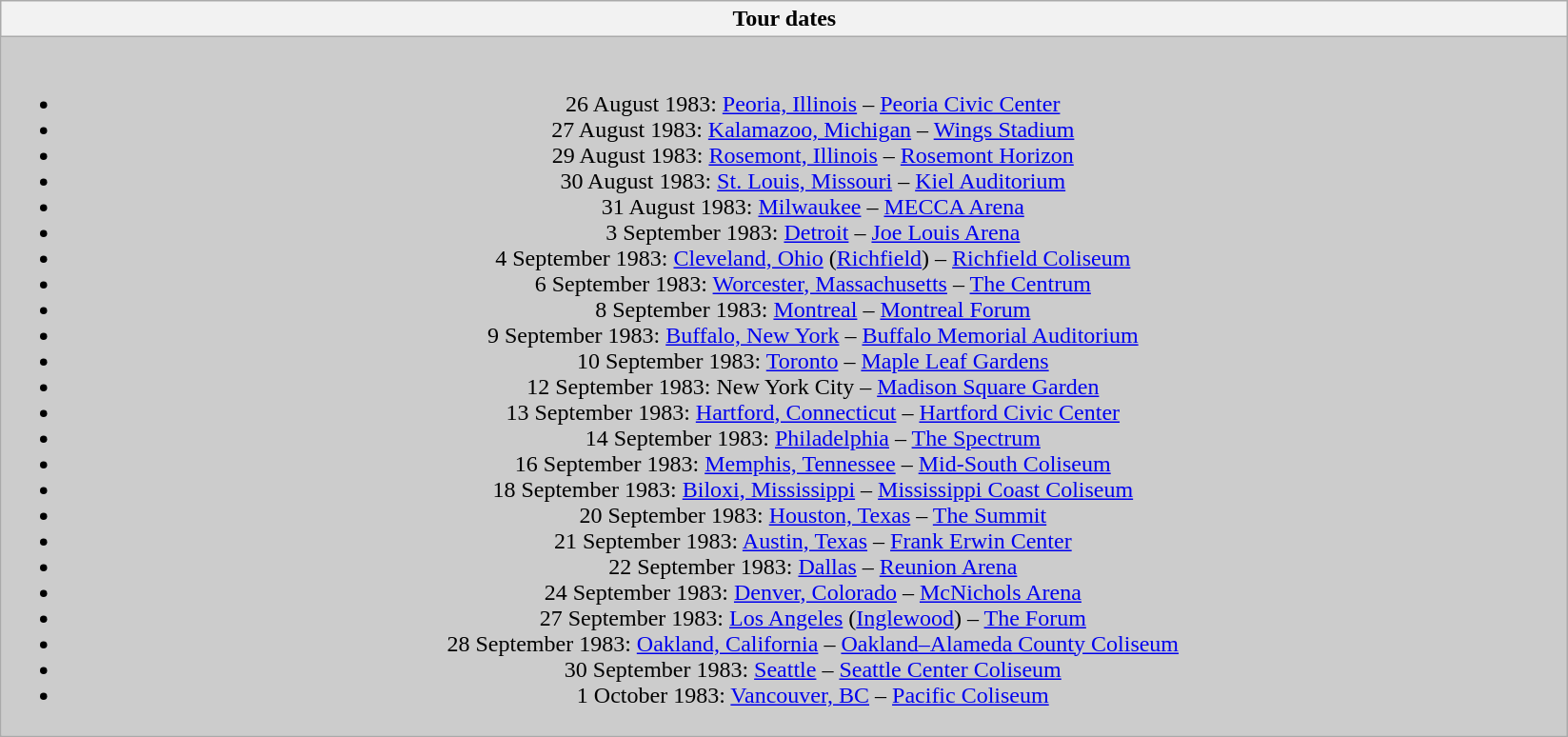<table class="wikitable collapsible collapsed">
<tr>
<th colspan=4 width="1090">Tour dates</th>
</tr>
<tr bgcolor="#cccccc">
<td colspan=4 align=center><br><ul><li>26 August 1983: <a href='#'>Peoria, Illinois</a> – <a href='#'>Peoria Civic Center</a></li><li>27 August 1983: <a href='#'>Kalamazoo, Michigan</a> – <a href='#'>Wings Stadium</a></li><li>29 August 1983: <a href='#'>Rosemont, Illinois</a> – <a href='#'>Rosemont Horizon</a></li><li>30 August 1983: <a href='#'>St. Louis, Missouri</a> – <a href='#'>Kiel Auditorium</a></li><li>31 August 1983: <a href='#'>Milwaukee</a> – <a href='#'>MECCA Arena</a></li><li>3 September 1983: <a href='#'>Detroit</a> – <a href='#'>Joe Louis Arena</a></li><li>4 September 1983: <a href='#'>Cleveland, Ohio</a> (<a href='#'>Richfield</a>) – <a href='#'>Richfield Coliseum</a></li><li>6 September 1983: <a href='#'>Worcester, Massachusetts</a> – <a href='#'>The Centrum</a></li><li>8 September 1983: <a href='#'>Montreal</a> – <a href='#'>Montreal Forum</a></li><li>9 September 1983: <a href='#'>Buffalo, New York</a> – <a href='#'>Buffalo Memorial Auditorium</a></li><li>10 September 1983: <a href='#'>Toronto</a> – <a href='#'>Maple Leaf Gardens</a></li><li>12 September 1983: New York City – <a href='#'>Madison Square Garden</a></li><li>13 September 1983: <a href='#'>Hartford, Connecticut</a> – <a href='#'>Hartford Civic Center</a></li><li>14 September 1983: <a href='#'>Philadelphia</a> – <a href='#'>The Spectrum</a></li><li>16 September 1983: <a href='#'>Memphis, Tennessee</a> – <a href='#'>Mid-South Coliseum</a></li><li>18 September 1983: <a href='#'>Biloxi, Mississippi</a> – <a href='#'>Mississippi Coast Coliseum</a></li><li>20 September 1983: <a href='#'>Houston, Texas</a> – <a href='#'>The Summit</a></li><li>21 September 1983: <a href='#'>Austin, Texas</a> – <a href='#'>Frank Erwin Center</a></li><li>22 September 1983: <a href='#'>Dallas</a> – <a href='#'>Reunion Arena</a></li><li>24 September 1983: <a href='#'>Denver, Colorado</a> – <a href='#'>McNichols Arena</a></li><li>27 September 1983: <a href='#'>Los Angeles</a> (<a href='#'>Inglewood</a>) – <a href='#'>The Forum</a></li><li>28 September 1983: <a href='#'>Oakland, California</a> – <a href='#'>Oakland–Alameda County Coliseum</a></li><li>30 September 1983: <a href='#'>Seattle</a> – <a href='#'>Seattle Center Coliseum</a></li><li>1 October 1983: <a href='#'>Vancouver, BC</a> – <a href='#'>Pacific Coliseum</a></li></ul></td>
</tr>
</table>
